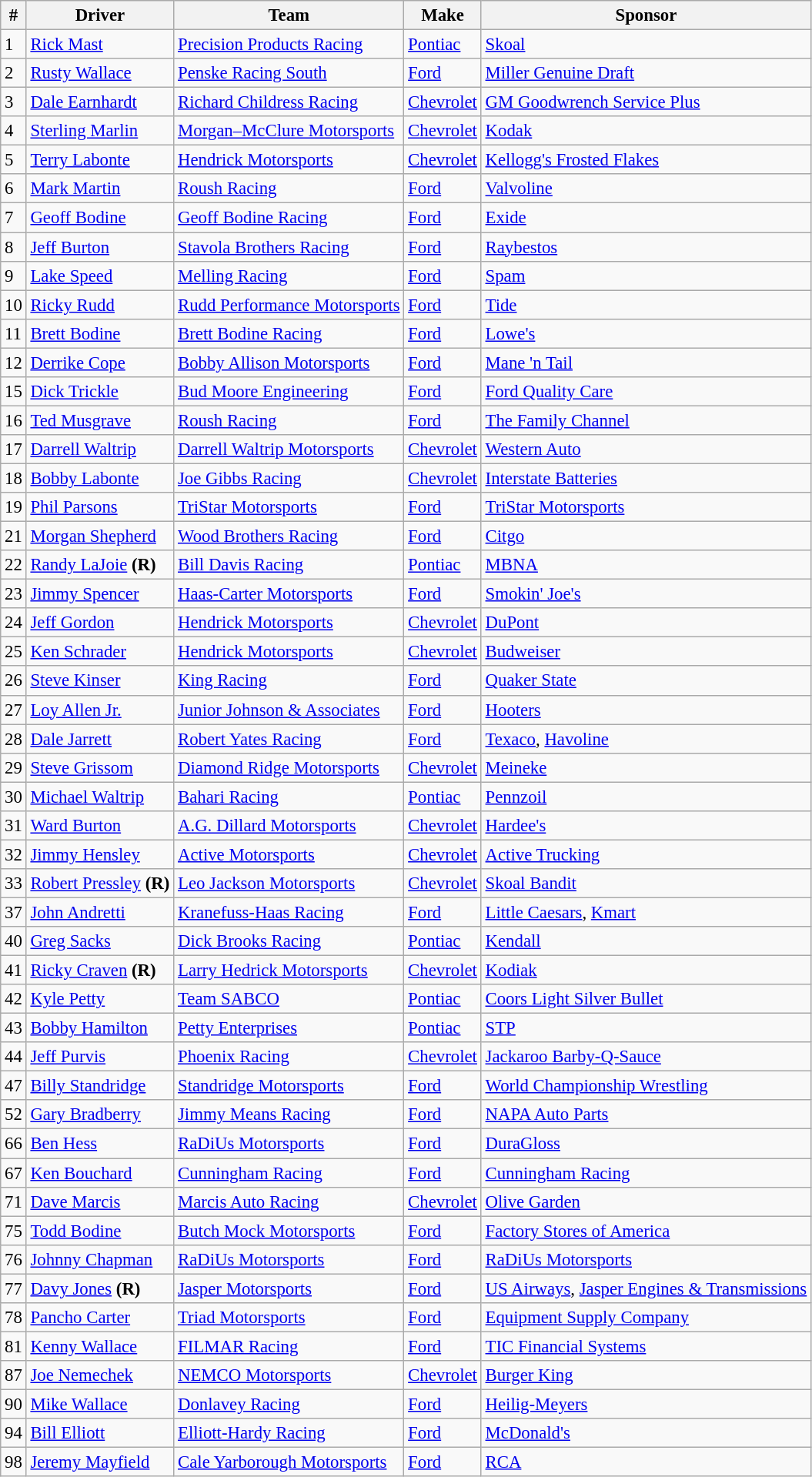<table class="wikitable" style="font-size:95%">
<tr>
<th>#</th>
<th>Driver</th>
<th>Team</th>
<th>Make</th>
<th>Sponsor</th>
</tr>
<tr>
<td>1</td>
<td><a href='#'>Rick Mast</a></td>
<td><a href='#'>Precision Products Racing</a></td>
<td><a href='#'>Pontiac</a></td>
<td><a href='#'>Skoal</a></td>
</tr>
<tr>
<td>2</td>
<td><a href='#'>Rusty Wallace</a></td>
<td><a href='#'>Penske Racing South</a></td>
<td><a href='#'>Ford</a></td>
<td><a href='#'>Miller Genuine Draft</a></td>
</tr>
<tr>
<td>3</td>
<td><a href='#'>Dale Earnhardt</a></td>
<td><a href='#'>Richard Childress Racing</a></td>
<td><a href='#'>Chevrolet</a></td>
<td><a href='#'>GM Goodwrench Service Plus</a></td>
</tr>
<tr>
<td>4</td>
<td><a href='#'>Sterling Marlin</a></td>
<td><a href='#'>Morgan–McClure Motorsports</a></td>
<td><a href='#'>Chevrolet</a></td>
<td><a href='#'>Kodak</a></td>
</tr>
<tr>
<td>5</td>
<td><a href='#'>Terry Labonte</a></td>
<td><a href='#'>Hendrick Motorsports</a></td>
<td><a href='#'>Chevrolet</a></td>
<td><a href='#'>Kellogg's Frosted Flakes</a></td>
</tr>
<tr>
<td>6</td>
<td><a href='#'>Mark Martin</a></td>
<td><a href='#'>Roush Racing</a></td>
<td><a href='#'>Ford</a></td>
<td><a href='#'>Valvoline</a></td>
</tr>
<tr>
<td>7</td>
<td><a href='#'>Geoff Bodine</a></td>
<td><a href='#'>Geoff Bodine Racing</a></td>
<td><a href='#'>Ford</a></td>
<td><a href='#'>Exide</a></td>
</tr>
<tr>
<td>8</td>
<td><a href='#'>Jeff Burton</a></td>
<td><a href='#'>Stavola Brothers Racing</a></td>
<td><a href='#'>Ford</a></td>
<td><a href='#'>Raybestos</a></td>
</tr>
<tr>
<td>9</td>
<td><a href='#'>Lake Speed</a></td>
<td><a href='#'>Melling Racing</a></td>
<td><a href='#'>Ford</a></td>
<td><a href='#'>Spam</a></td>
</tr>
<tr>
<td>10</td>
<td><a href='#'>Ricky Rudd</a></td>
<td><a href='#'>Rudd Performance Motorsports</a></td>
<td><a href='#'>Ford</a></td>
<td><a href='#'>Tide</a></td>
</tr>
<tr>
<td>11</td>
<td><a href='#'>Brett Bodine</a></td>
<td><a href='#'>Brett Bodine Racing</a></td>
<td><a href='#'>Ford</a></td>
<td><a href='#'>Lowe's</a></td>
</tr>
<tr>
<td>12</td>
<td><a href='#'>Derrike Cope</a></td>
<td><a href='#'>Bobby Allison Motorsports</a></td>
<td><a href='#'>Ford</a></td>
<td><a href='#'>Mane 'n Tail</a></td>
</tr>
<tr>
<td>15</td>
<td><a href='#'>Dick Trickle</a></td>
<td><a href='#'>Bud Moore Engineering</a></td>
<td><a href='#'>Ford</a></td>
<td><a href='#'>Ford Quality Care</a></td>
</tr>
<tr>
<td>16</td>
<td><a href='#'>Ted Musgrave</a></td>
<td><a href='#'>Roush Racing</a></td>
<td><a href='#'>Ford</a></td>
<td><a href='#'>The Family Channel</a></td>
</tr>
<tr>
<td>17</td>
<td><a href='#'>Darrell Waltrip</a></td>
<td><a href='#'>Darrell Waltrip Motorsports</a></td>
<td><a href='#'>Chevrolet</a></td>
<td><a href='#'>Western Auto</a></td>
</tr>
<tr>
<td>18</td>
<td><a href='#'>Bobby Labonte</a></td>
<td><a href='#'>Joe Gibbs Racing</a></td>
<td><a href='#'>Chevrolet</a></td>
<td><a href='#'>Interstate Batteries</a></td>
</tr>
<tr>
<td>19</td>
<td><a href='#'>Phil Parsons</a></td>
<td><a href='#'>TriStar Motorsports</a></td>
<td><a href='#'>Ford</a></td>
<td><a href='#'>TriStar Motorsports</a></td>
</tr>
<tr>
<td>21</td>
<td><a href='#'>Morgan Shepherd</a></td>
<td><a href='#'>Wood Brothers Racing</a></td>
<td><a href='#'>Ford</a></td>
<td><a href='#'>Citgo</a></td>
</tr>
<tr>
<td>22</td>
<td><a href='#'>Randy LaJoie</a> <strong>(R)</strong></td>
<td><a href='#'>Bill Davis Racing</a></td>
<td><a href='#'>Pontiac</a></td>
<td><a href='#'>MBNA</a></td>
</tr>
<tr>
<td>23</td>
<td><a href='#'>Jimmy Spencer</a></td>
<td><a href='#'>Haas-Carter Motorsports</a></td>
<td><a href='#'>Ford</a></td>
<td><a href='#'>Smokin' Joe's</a></td>
</tr>
<tr>
<td>24</td>
<td><a href='#'>Jeff Gordon</a></td>
<td><a href='#'>Hendrick Motorsports</a></td>
<td><a href='#'>Chevrolet</a></td>
<td><a href='#'>DuPont</a></td>
</tr>
<tr>
<td>25</td>
<td><a href='#'>Ken Schrader</a></td>
<td><a href='#'>Hendrick Motorsports</a></td>
<td><a href='#'>Chevrolet</a></td>
<td><a href='#'>Budweiser</a></td>
</tr>
<tr>
<td>26</td>
<td><a href='#'>Steve Kinser</a></td>
<td><a href='#'>King Racing</a></td>
<td><a href='#'>Ford</a></td>
<td><a href='#'>Quaker State</a></td>
</tr>
<tr>
<td>27</td>
<td><a href='#'>Loy Allen Jr.</a></td>
<td><a href='#'>Junior Johnson & Associates</a></td>
<td><a href='#'>Ford</a></td>
<td><a href='#'>Hooters</a></td>
</tr>
<tr>
<td>28</td>
<td><a href='#'>Dale Jarrett</a></td>
<td><a href='#'>Robert Yates Racing</a></td>
<td><a href='#'>Ford</a></td>
<td><a href='#'>Texaco</a>, <a href='#'>Havoline</a></td>
</tr>
<tr>
<td>29</td>
<td><a href='#'>Steve Grissom</a></td>
<td><a href='#'>Diamond Ridge Motorsports</a></td>
<td><a href='#'>Chevrolet</a></td>
<td><a href='#'>Meineke</a></td>
</tr>
<tr>
<td>30</td>
<td><a href='#'>Michael Waltrip</a></td>
<td><a href='#'>Bahari Racing</a></td>
<td><a href='#'>Pontiac</a></td>
<td><a href='#'>Pennzoil</a></td>
</tr>
<tr>
<td>31</td>
<td><a href='#'>Ward Burton</a></td>
<td><a href='#'>A.G. Dillard Motorsports</a></td>
<td><a href='#'>Chevrolet</a></td>
<td><a href='#'>Hardee's</a></td>
</tr>
<tr>
<td>32</td>
<td><a href='#'>Jimmy Hensley</a></td>
<td><a href='#'>Active Motorsports</a></td>
<td><a href='#'>Chevrolet</a></td>
<td><a href='#'>Active Trucking</a></td>
</tr>
<tr>
<td>33</td>
<td><a href='#'>Robert Pressley</a> <strong>(R)</strong></td>
<td><a href='#'>Leo Jackson Motorsports</a></td>
<td><a href='#'>Chevrolet</a></td>
<td><a href='#'>Skoal Bandit</a></td>
</tr>
<tr>
<td>37</td>
<td><a href='#'>John Andretti</a></td>
<td><a href='#'>Kranefuss-Haas Racing</a></td>
<td><a href='#'>Ford</a></td>
<td><a href='#'>Little Caesars</a>, <a href='#'>Kmart</a></td>
</tr>
<tr>
<td>40</td>
<td><a href='#'>Greg Sacks</a></td>
<td><a href='#'>Dick Brooks Racing</a></td>
<td><a href='#'>Pontiac</a></td>
<td><a href='#'>Kendall</a></td>
</tr>
<tr>
<td>41</td>
<td><a href='#'>Ricky Craven</a> <strong>(R)</strong></td>
<td><a href='#'>Larry Hedrick Motorsports</a></td>
<td><a href='#'>Chevrolet</a></td>
<td><a href='#'>Kodiak</a></td>
</tr>
<tr>
<td>42</td>
<td><a href='#'>Kyle Petty</a></td>
<td><a href='#'>Team SABCO</a></td>
<td><a href='#'>Pontiac</a></td>
<td><a href='#'>Coors Light Silver Bullet</a></td>
</tr>
<tr>
<td>43</td>
<td><a href='#'>Bobby Hamilton</a></td>
<td><a href='#'>Petty Enterprises</a></td>
<td><a href='#'>Pontiac</a></td>
<td><a href='#'>STP</a></td>
</tr>
<tr>
<td>44</td>
<td><a href='#'>Jeff Purvis</a></td>
<td><a href='#'>Phoenix Racing</a></td>
<td><a href='#'>Chevrolet</a></td>
<td><a href='#'>Jackaroo Barby-Q-Sauce</a></td>
</tr>
<tr>
<td>47</td>
<td><a href='#'>Billy Standridge</a></td>
<td><a href='#'>Standridge Motorsports</a></td>
<td><a href='#'>Ford</a></td>
<td><a href='#'>World Championship Wrestling</a></td>
</tr>
<tr>
<td>52</td>
<td><a href='#'>Gary Bradberry</a></td>
<td><a href='#'>Jimmy Means Racing</a></td>
<td><a href='#'>Ford</a></td>
<td><a href='#'>NAPA Auto Parts</a></td>
</tr>
<tr>
<td>66</td>
<td><a href='#'>Ben Hess</a></td>
<td><a href='#'>RaDiUs Motorsports</a></td>
<td><a href='#'>Ford</a></td>
<td><a href='#'>DuraGloss</a></td>
</tr>
<tr>
<td>67</td>
<td><a href='#'>Ken Bouchard</a></td>
<td><a href='#'>Cunningham Racing</a></td>
<td><a href='#'>Ford</a></td>
<td><a href='#'>Cunningham Racing</a></td>
</tr>
<tr>
<td>71</td>
<td><a href='#'>Dave Marcis</a></td>
<td><a href='#'>Marcis Auto Racing</a></td>
<td><a href='#'>Chevrolet</a></td>
<td><a href='#'>Olive Garden</a></td>
</tr>
<tr>
<td>75</td>
<td><a href='#'>Todd Bodine</a></td>
<td><a href='#'>Butch Mock Motorsports</a></td>
<td><a href='#'>Ford</a></td>
<td><a href='#'>Factory Stores of America</a></td>
</tr>
<tr>
<td>76</td>
<td><a href='#'>Johnny Chapman</a></td>
<td><a href='#'>RaDiUs Motorsports</a></td>
<td><a href='#'>Ford</a></td>
<td><a href='#'>RaDiUs Motorsports</a></td>
</tr>
<tr>
<td>77</td>
<td><a href='#'>Davy Jones</a> <strong>(R)</strong></td>
<td><a href='#'>Jasper Motorsports</a></td>
<td><a href='#'>Ford</a></td>
<td><a href='#'>US Airways</a>, <a href='#'>Jasper Engines & Transmissions</a></td>
</tr>
<tr>
<td>78</td>
<td><a href='#'>Pancho Carter</a></td>
<td><a href='#'>Triad Motorsports</a></td>
<td><a href='#'>Ford</a></td>
<td><a href='#'>Equipment Supply Company</a></td>
</tr>
<tr>
<td>81</td>
<td><a href='#'>Kenny Wallace</a></td>
<td><a href='#'>FILMAR Racing</a></td>
<td><a href='#'>Ford</a></td>
<td><a href='#'>TIC Financial Systems</a></td>
</tr>
<tr>
<td>87</td>
<td><a href='#'>Joe Nemechek</a></td>
<td><a href='#'>NEMCO Motorsports</a></td>
<td><a href='#'>Chevrolet</a></td>
<td><a href='#'>Burger King</a></td>
</tr>
<tr>
<td>90</td>
<td><a href='#'>Mike Wallace</a></td>
<td><a href='#'>Donlavey Racing</a></td>
<td><a href='#'>Ford</a></td>
<td><a href='#'>Heilig-Meyers</a></td>
</tr>
<tr>
<td>94</td>
<td><a href='#'>Bill Elliott</a></td>
<td><a href='#'>Elliott-Hardy Racing</a></td>
<td><a href='#'>Ford</a></td>
<td><a href='#'>McDonald's</a></td>
</tr>
<tr>
<td>98</td>
<td><a href='#'>Jeremy Mayfield</a></td>
<td><a href='#'>Cale Yarborough Motorsports</a></td>
<td><a href='#'>Ford</a></td>
<td><a href='#'>RCA</a></td>
</tr>
</table>
